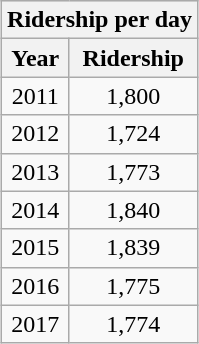<table class="wikitable" style="margin: 1em 0.2em; text-align: center;">
<tr style="background: #ddd;">
<th colspan="2">Ridership per day </th>
</tr>
<tr>
<th>Year</th>
<th>Ridership</th>
</tr>
<tr>
<td>2011</td>
<td>1,800</td>
</tr>
<tr>
<td>2012</td>
<td>1,724</td>
</tr>
<tr>
<td>2013</td>
<td>1,773</td>
</tr>
<tr>
<td>2014</td>
<td>1,840</td>
</tr>
<tr>
<td>2015</td>
<td>1,839</td>
</tr>
<tr>
<td>2016</td>
<td>1,775</td>
</tr>
<tr>
<td>2017</td>
<td>1,774</td>
</tr>
</table>
